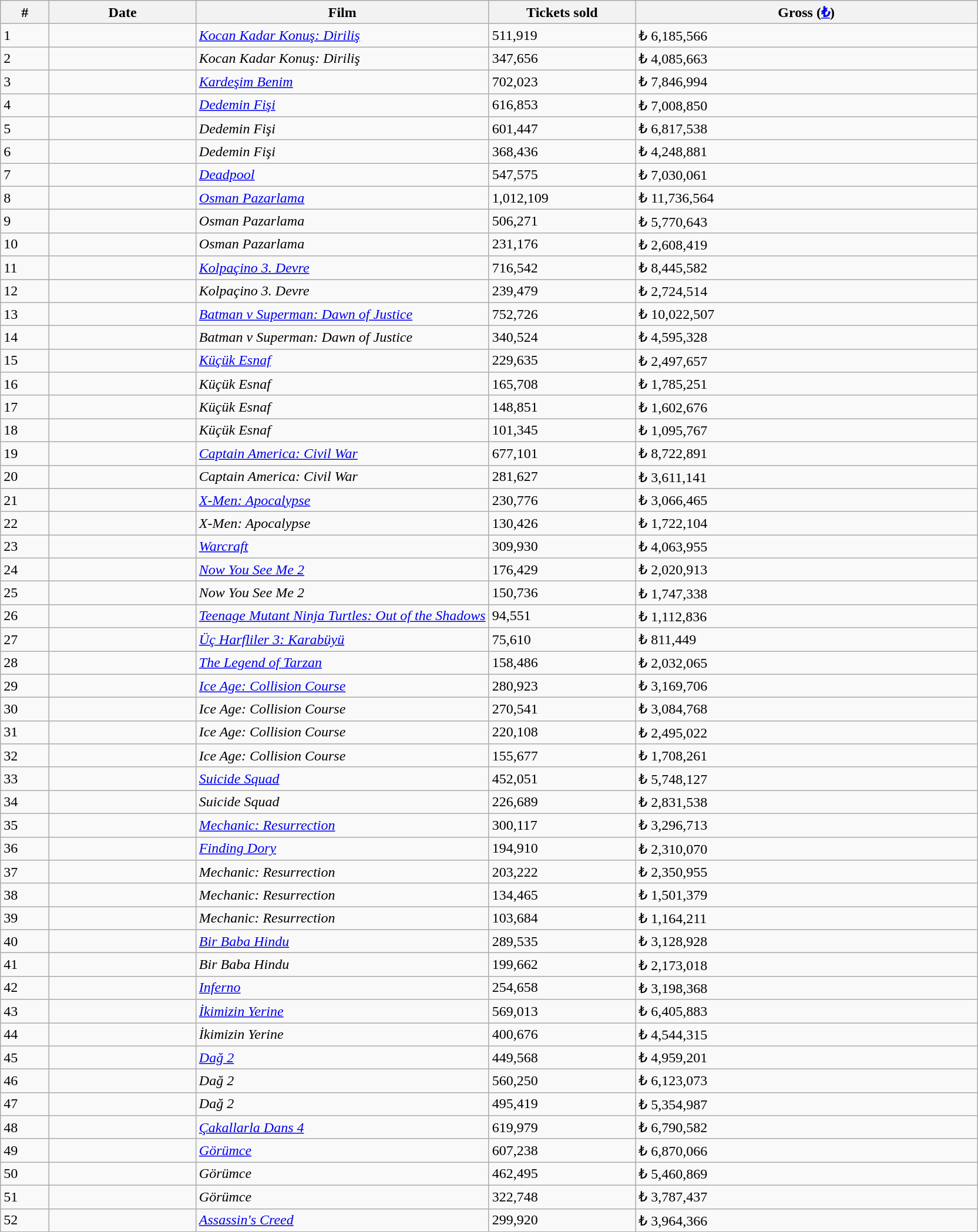<table class="wikitable sortable">
<tr>
<th width="5%">#</th>
<th width="15%">Date</th>
<th width="30%">Film</th>
<th width="15%">Tickets sold</th>
<th width="35%">Gross (<a href='#'>₺</a>)</th>
</tr>
<tr>
<td>1</td>
<td></td>
<td><em><a href='#'>Kocan Kadar Konuş: Diriliş</a></em></td>
<td>511,919</td>
<td>₺ 6,185,566</td>
</tr>
<tr>
<td>2</td>
<td></td>
<td><em>Kocan Kadar Konuş: Diriliş</em></td>
<td>347,656</td>
<td>₺ 4,085,663</td>
</tr>
<tr>
<td>3</td>
<td></td>
<td><em><a href='#'>Kardeşim Benim</a></em></td>
<td>702,023</td>
<td>₺ 7,846,994</td>
</tr>
<tr>
<td>4</td>
<td></td>
<td><em><a href='#'>Dedemin Fişi</a></em></td>
<td>616,853</td>
<td>₺ 7,008,850</td>
</tr>
<tr>
<td>5</td>
<td></td>
<td><em>Dedemin Fişi</em></td>
<td>601,447</td>
<td>₺ 6,817,538</td>
</tr>
<tr>
<td>6</td>
<td></td>
<td><em>Dedemin Fişi</em></td>
<td>368,436</td>
<td>₺ 4,248,881</td>
</tr>
<tr>
<td>7</td>
<td></td>
<td><em><a href='#'>Deadpool</a></em></td>
<td>547,575</td>
<td>₺ 7,030,061</td>
</tr>
<tr>
<td>8</td>
<td></td>
<td><em><a href='#'>Osman Pazarlama</a></em></td>
<td>1,012,109</td>
<td>₺ 11,736,564</td>
</tr>
<tr>
<td>9</td>
<td></td>
<td><em>Osman Pazarlama</em></td>
<td>506,271</td>
<td>₺ 5,770,643</td>
</tr>
<tr>
<td>10</td>
<td></td>
<td><em>Osman Pazarlama</em></td>
<td>231,176</td>
<td>₺ 2,608,419</td>
</tr>
<tr>
<td>11</td>
<td></td>
<td><em><a href='#'>Kolpaçino 3. Devre</a></em></td>
<td>716,542</td>
<td>₺ 8,445,582</td>
</tr>
<tr>
<td>12</td>
<td></td>
<td><em>Kolpaçino 3. Devre</em></td>
<td>239,479</td>
<td>₺ 2,724,514</td>
</tr>
<tr>
<td>13</td>
<td></td>
<td><em><a href='#'>Batman v Superman: Dawn of Justice</a></em></td>
<td>752,726</td>
<td>₺ 10,022,507</td>
</tr>
<tr>
<td>14</td>
<td></td>
<td><em>Batman v Superman: Dawn of Justice</em></td>
<td>340,524</td>
<td>₺ 4,595,328</td>
</tr>
<tr>
<td>15</td>
<td></td>
<td><em><a href='#'>Küçük Esnaf</a></em></td>
<td>229,635</td>
<td>₺ 2,497,657</td>
</tr>
<tr>
<td>16</td>
<td></td>
<td><em>Küçük Esnaf</em></td>
<td>165,708</td>
<td>₺ 1,785,251</td>
</tr>
<tr>
<td>17</td>
<td></td>
<td><em>Küçük Esnaf</em></td>
<td>148,851</td>
<td>₺ 1,602,676</td>
</tr>
<tr>
<td>18</td>
<td></td>
<td><em>Küçük Esnaf</em></td>
<td>101,345</td>
<td>₺ 1,095,767</td>
</tr>
<tr>
<td>19</td>
<td></td>
<td><em><a href='#'>Captain America: Civil War</a></em></td>
<td>677,101</td>
<td>₺ 8,722,891</td>
</tr>
<tr>
<td>20</td>
<td></td>
<td><em>Captain America: Civil War</em></td>
<td>281,627</td>
<td>₺ 3,611,141</td>
</tr>
<tr>
<td>21</td>
<td></td>
<td><em><a href='#'>X-Men: Apocalypse</a></em></td>
<td>230,776</td>
<td>₺ 3,066,465</td>
</tr>
<tr>
<td>22</td>
<td></td>
<td><em>X-Men: Apocalypse</em></td>
<td>130,426</td>
<td>₺ 1,722,104</td>
</tr>
<tr>
<td>23</td>
<td></td>
<td><em><a href='#'>Warcraft</a></em></td>
<td>309,930</td>
<td>₺ 4,063,955</td>
</tr>
<tr>
<td>24</td>
<td></td>
<td><em><a href='#'>Now You See Me 2</a></em></td>
<td>176,429</td>
<td>₺ 2,020,913</td>
</tr>
<tr>
<td>25</td>
<td></td>
<td><em>Now You See Me 2</em></td>
<td>150,736</td>
<td>₺ 1,747,338</td>
</tr>
<tr>
<td>26</td>
<td></td>
<td><em><a href='#'>Teenage Mutant Ninja Turtles: Out of the Shadows</a></em></td>
<td>94,551</td>
<td>₺ 1,112,836</td>
</tr>
<tr>
<td>27</td>
<td></td>
<td><em><a href='#'>Üç Harfliler 3: Karabüyü</a></em></td>
<td>75,610</td>
<td>₺ 811,449</td>
</tr>
<tr>
<td>28</td>
<td></td>
<td><em><a href='#'>The Legend of Tarzan</a></em></td>
<td>158,486</td>
<td>₺ 2,032,065</td>
</tr>
<tr>
<td>29</td>
<td></td>
<td><em><a href='#'>Ice Age: Collision Course</a></em></td>
<td>280,923</td>
<td>₺ 3,169,706</td>
</tr>
<tr>
<td>30</td>
<td></td>
<td><em>Ice Age: Collision Course</em></td>
<td>270,541</td>
<td>₺ 3,084,768</td>
</tr>
<tr>
<td>31</td>
<td></td>
<td><em>Ice Age: Collision Course</em></td>
<td>220,108</td>
<td>₺ 2,495,022</td>
</tr>
<tr>
<td>32</td>
<td></td>
<td><em>Ice Age: Collision Course</em></td>
<td>155,677</td>
<td>₺ 1,708,261</td>
</tr>
<tr>
<td>33</td>
<td></td>
<td><em><a href='#'>Suicide Squad</a></em></td>
<td>452,051</td>
<td>₺ 5,748,127</td>
</tr>
<tr>
<td>34</td>
<td></td>
<td><em>Suicide Squad</em></td>
<td>226,689</td>
<td>₺ 2,831,538</td>
</tr>
<tr>
<td>35</td>
<td></td>
<td><em><a href='#'>Mechanic: Resurrection</a></em></td>
<td>300,117</td>
<td>₺ 3,296,713</td>
</tr>
<tr>
<td>36</td>
<td></td>
<td><em><a href='#'>Finding Dory</a></em></td>
<td>194,910</td>
<td>₺ 2,310,070</td>
</tr>
<tr>
<td>37</td>
<td></td>
<td><em>Mechanic: Resurrection</em></td>
<td>203,222</td>
<td>₺ 2,350,955</td>
</tr>
<tr>
<td>38</td>
<td></td>
<td><em>Mechanic: Resurrection</em></td>
<td>134,465</td>
<td>₺ 1,501,379</td>
</tr>
<tr>
<td>39</td>
<td></td>
<td><em>Mechanic: Resurrection</em></td>
<td>103,684</td>
<td>₺ 1,164,211</td>
</tr>
<tr>
<td>40</td>
<td></td>
<td><em><a href='#'>Bir Baba Hindu</a></em></td>
<td>289,535</td>
<td>₺ 3,128,928</td>
</tr>
<tr>
<td>41</td>
<td></td>
<td><em>Bir Baba Hindu</em></td>
<td>199,662</td>
<td>₺ 2,173,018</td>
</tr>
<tr>
<td>42</td>
<td></td>
<td><em><a href='#'>Inferno</a></em></td>
<td>254,658</td>
<td>₺ 3,198,368</td>
</tr>
<tr>
<td>43</td>
<td></td>
<td><em><a href='#'>İkimizin Yerine</a></em></td>
<td>569,013</td>
<td>₺ 6,405,883</td>
</tr>
<tr>
<td>44</td>
<td></td>
<td><em>İkimizin Yerine</em></td>
<td>400,676</td>
<td>₺ 4,544,315</td>
</tr>
<tr>
<td>45</td>
<td></td>
<td><em><a href='#'>Dağ 2</a></em></td>
<td>449,568</td>
<td>₺ 4,959,201</td>
</tr>
<tr>
<td>46</td>
<td></td>
<td><em>Dağ 2</em></td>
<td>560,250</td>
<td>₺ 6,123,073</td>
</tr>
<tr>
<td>47</td>
<td></td>
<td><em>Dağ 2</em></td>
<td>495,419</td>
<td>₺ 5,354,987</td>
</tr>
<tr>
<td>48</td>
<td></td>
<td><em><a href='#'>Çakallarla Dans 4</a></em></td>
<td>619,979</td>
<td>₺ 6,790,582</td>
</tr>
<tr>
<td>49</td>
<td></td>
<td><em><a href='#'>Görümce</a></em></td>
<td>607,238</td>
<td>₺ 6,870,066</td>
</tr>
<tr>
<td>50</td>
<td></td>
<td><em>Görümce</em></td>
<td>462,495</td>
<td>₺ 5,460,869</td>
</tr>
<tr>
<td>51</td>
<td></td>
<td><em>Görümce</em></td>
<td>322,748</td>
<td>₺ 3,787,437</td>
</tr>
<tr>
<td>52</td>
<td></td>
<td><em><a href='#'>Assassin's Creed</a></em></td>
<td>299,920</td>
<td>₺ 3,964,366</td>
</tr>
</table>
